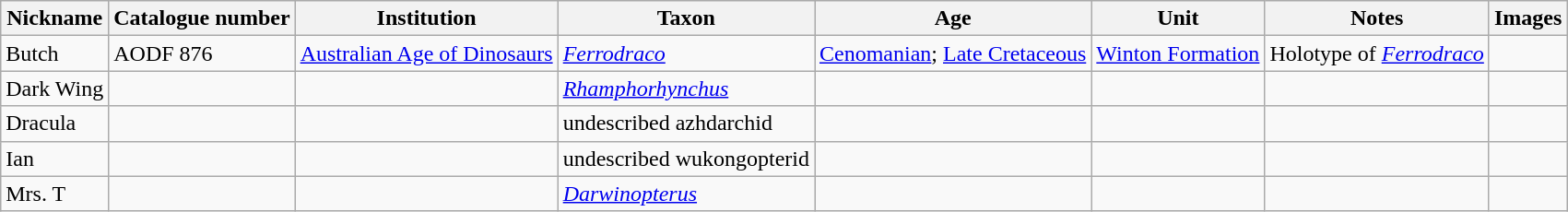<table class="wikitable">
<tr>
<th>Nickname</th>
<th>Catalogue number</th>
<th>Institution</th>
<th>Taxon</th>
<th>Age</th>
<th>Unit</th>
<th>Notes</th>
<th>Images</th>
</tr>
<tr>
<td>Butch</td>
<td>AODF 876</td>
<td><a href='#'>Australian Age of Dinosaurs</a></td>
<td><em><a href='#'>Ferrodraco</a></em></td>
<td><a href='#'>Cenomanian</a>; <a href='#'>Late Cretaceous</a></td>
<td><a href='#'>Winton Formation</a></td>
<td>Holotype of <em><a href='#'>Ferrodraco</a></em></td>
<td></td>
</tr>
<tr>
<td>Dark Wing</td>
<td></td>
<td></td>
<td><em><a href='#'>Rhamphorhynchus</a></em></td>
<td></td>
<td></td>
<td></td>
<td></td>
</tr>
<tr>
<td>Dracula</td>
<td></td>
<td></td>
<td>undescribed azhdarchid</td>
<td></td>
<td></td>
<td></td>
<td></td>
</tr>
<tr>
<td>Ian</td>
<td></td>
<td></td>
<td>undescribed wukongopterid</td>
<td></td>
<td></td>
<td></td>
<td></td>
</tr>
<tr>
<td>Mrs. T</td>
<td></td>
<td></td>
<td><em><a href='#'>Darwinopterus</a></em></td>
<td></td>
<td></td>
<td></td>
<td></td>
</tr>
</table>
